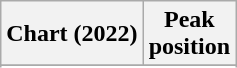<table class="wikitable plainrowheaders" style="text-align:center;">
<tr>
<th>Chart (2022)</th>
<th>Peak<br>position</th>
</tr>
<tr>
</tr>
<tr>
</tr>
<tr>
</tr>
</table>
